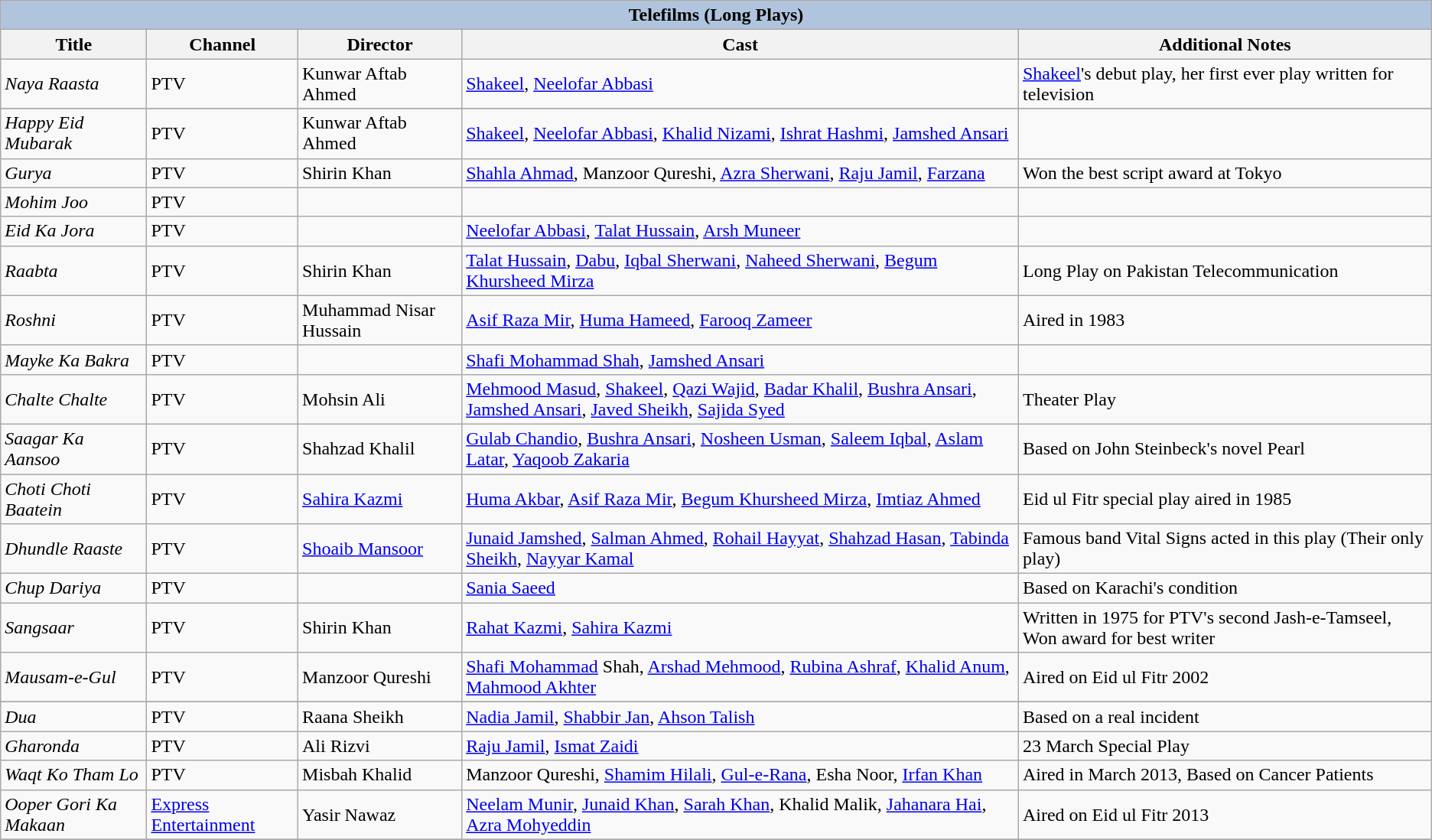<table class="wikitable">
<tr>
<th colspan="5" style="background:LightSteelBlue;">Telefilms (Long Plays)</th>
</tr>
<tr>
<th>Title</th>
<th>Channel</th>
<th>Director</th>
<th>Cast</th>
<th>Additional Notes</th>
</tr>
<tr>
<td><em> Naya Raasta</em></td>
<td>PTV</td>
<td>Kunwar Aftab Ahmed</td>
<td><a href='#'>Shakeel</a>, <a href='#'>Neelofar Abbasi</a></td>
<td><a href='#'>Shakeel</a>'s debut play, her first ever play written for television</td>
</tr>
<tr>
</tr>
<tr>
<td><em>Happy Eid Mubarak</em></td>
<td>PTV</td>
<td>Kunwar Aftab Ahmed</td>
<td><a href='#'>Shakeel</a>, <a href='#'>Neelofar Abbasi</a>, <a href='#'>Khalid Nizami</a>, <a href='#'>Ishrat Hashmi</a>, <a href='#'>Jamshed Ansari</a></td>
<td></td>
</tr>
<tr>
<td><em>Gurya</em></td>
<td>PTV</td>
<td>Shirin Khan</td>
<td><a href='#'>Shahla Ahmad</a>, Manzoor Qureshi, <a href='#'>Azra Sherwani</a>, <a href='#'>Raju Jamil</a>, <a href='#'>Farzana</a></td>
<td>Won the best script award at Tokyo</td>
</tr>
<tr>
<td><em> Mohim Joo</em></td>
<td>PTV</td>
<td></td>
<td></td>
<td></td>
</tr>
<tr>
<td><em>Eid Ka Jora</em></td>
<td>PTV</td>
<td></td>
<td><a href='#'>Neelofar Abbasi</a>, <a href='#'>Talat Hussain</a>, <a href='#'>Arsh Muneer</a></td>
<td></td>
</tr>
<tr>
<td><em>Raabta</em></td>
<td>PTV</td>
<td>Shirin Khan</td>
<td><a href='#'>Talat Hussain</a>, <a href='#'>Dabu</a>, <a href='#'>Iqbal Sherwani</a>, <a href='#'>Naheed Sherwani</a>, <a href='#'>Begum Khursheed Mirza</a></td>
<td>Long Play on Pakistan Telecommunication</td>
</tr>
<tr>
<td><em>Roshni</em></td>
<td>PTV</td>
<td>Muhammad Nisar Hussain</td>
<td><a href='#'>Asif Raza Mir</a>, <a href='#'>Huma Hameed</a>, <a href='#'>Farooq Zameer</a></td>
<td>Aired in 1983</td>
</tr>
<tr>
<td><em>Mayke Ka Bakra</em></td>
<td>PTV</td>
<td></td>
<td><a href='#'>Shafi Mohammad Shah</a>, <a href='#'>Jamshed Ansari</a></td>
<td></td>
</tr>
<tr>
<td><em>Chalte Chalte</em></td>
<td>PTV</td>
<td>Mohsin Ali</td>
<td><a href='#'>Mehmood Masud</a>, <a href='#'>Shakeel</a>, <a href='#'>Qazi Wajid</a>, <a href='#'>Badar Khalil</a>, <a href='#'>Bushra Ansari</a>, <a href='#'>Jamshed Ansari</a>, <a href='#'>Javed Sheikh</a>, <a href='#'>Sajida Syed</a></td>
<td>Theater Play</td>
</tr>
<tr>
<td><em>Saagar Ka Aansoo</em></td>
<td>PTV</td>
<td>Shahzad Khalil</td>
<td><a href='#'>Gulab Chandio</a>, <a href='#'>Bushra Ansari</a>, <a href='#'>Nosheen Usman</a>, <a href='#'>Saleem Iqbal</a>, <a href='#'>Aslam Latar</a>, <a href='#'>Yaqoob Zakaria</a></td>
<td>Based on John Steinbeck's novel Pearl</td>
</tr>
<tr>
<td><em>Choti Choti Baatein</em></td>
<td>PTV</td>
<td><a href='#'>Sahira Kazmi</a></td>
<td><a href='#'>Huma Akbar</a>, <a href='#'>Asif Raza Mir</a>, <a href='#'>Begum Khursheed Mirza</a>, <a href='#'>Imtiaz Ahmed</a></td>
<td>Eid ul Fitr special play aired in 1985</td>
</tr>
<tr>
<td><em>Dhundle Raaste</em></td>
<td>PTV</td>
<td><a href='#'>Shoaib Mansoor</a></td>
<td><a href='#'>Junaid Jamshed</a>, <a href='#'>Salman Ahmed</a>, <a href='#'>Rohail Hayyat</a>, <a href='#'>Shahzad Hasan</a>, <a href='#'>Tabinda Sheikh</a>, <a href='#'>Nayyar Kamal</a></td>
<td>Famous band Vital Signs acted in this play (Their only play)</td>
</tr>
<tr>
<td><em>Chup Dariya</em></td>
<td>PTV</td>
<td></td>
<td><a href='#'>Sania Saeed</a></td>
<td>Based on Karachi's condition</td>
</tr>
<tr>
<td><em>Sangsaar</em></td>
<td>PTV</td>
<td>Shirin Khan</td>
<td><a href='#'>Rahat Kazmi</a>, <a href='#'>Sahira Kazmi</a></td>
<td>Written in 1975 for PTV's second Jash-e-Tamseel, Won award for best writer</td>
</tr>
<tr>
<td><em>Mausam-e-Gul</em></td>
<td>PTV</td>
<td>Manzoor Qureshi</td>
<td><a href='#'>Shafi Mohammad</a> Shah, <a href='#'>Arshad Mehmood</a>, <a href='#'>Rubina Ashraf</a>, <a href='#'>Khalid Anum</a>, <a href='#'>Mahmood Akhter</a></td>
<td>Aired on Eid ul Fitr 2002</td>
</tr>
<tr>
</tr>
<tr>
<td><em>Dua</em></td>
<td>PTV</td>
<td>Raana Sheikh</td>
<td><a href='#'>Nadia Jamil</a>, <a href='#'>Shabbir Jan</a>, <a href='#'>Ahson Talish</a></td>
<td>Based on a real incident</td>
</tr>
<tr>
<td><em>Gharonda</em></td>
<td>PTV</td>
<td>Ali Rizvi</td>
<td><a href='#'>Raju Jamil</a>, <a href='#'>Ismat Zaidi</a></td>
<td>23 March Special Play</td>
</tr>
<tr>
<td><em>Waqt Ko Tham Lo</em></td>
<td>PTV</td>
<td>Misbah Khalid</td>
<td>Manzoor Qureshi, <a href='#'>Shamim Hilali</a>, <a href='#'>Gul-e-Rana</a>, Esha Noor, <a href='#'>Irfan Khan</a></td>
<td>Aired in March 2013, Based on Cancer Patients</td>
</tr>
<tr>
<td><em>Ooper Gori Ka Makaan</em></td>
<td><a href='#'>Express Entertainment</a></td>
<td>Yasir Nawaz</td>
<td><a href='#'>Neelam Munir</a>, <a href='#'>Junaid Khan</a>, <a href='#'>Sarah Khan</a>, Khalid Malik, <a href='#'>Jahanara Hai</a>, <a href='#'>Azra Mohyeddin</a></td>
<td>Aired on Eid ul Fitr 2013</td>
</tr>
<tr>
</tr>
</table>
